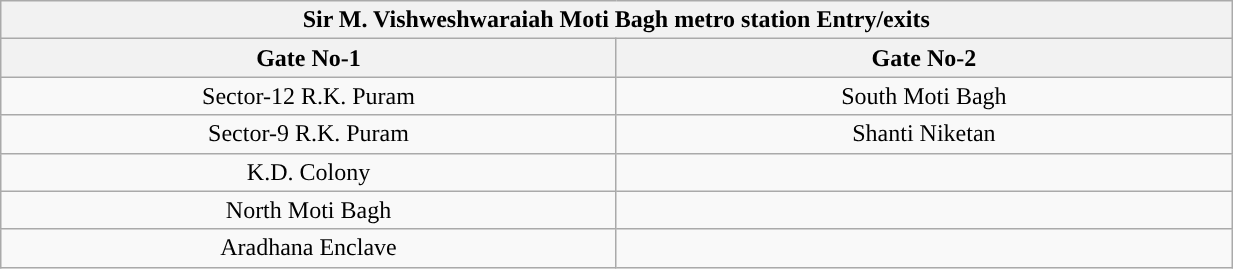<table class="wikitable" style="text-align: center;" width="65%">
<tr>
<th align="center" colspan="5" style="background:#"><span>Sir M. Vishweshwaraiah Moti Bagh metro station Entry/exits</span></th>
</tr>
<tr>
<th style="width:15%;">Gate No-1 </th>
<th style="width:15%;">Gate No-2</th>
</tr>
<tr>
<td>Sector-12 R.K. Puram</td>
<td>South Moti Bagh</td>
</tr>
<tr>
<td>Sector-9 R.K. Puram</td>
<td>Shanti Niketan</td>
</tr>
<tr>
<td>K.D. Colony</td>
<td></td>
</tr>
<tr>
<td>North Moti Bagh</td>
<td></td>
</tr>
<tr>
<td>Aradhana Enclave</td>
<td></td>
</tr>
</table>
